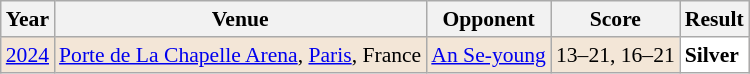<table class="sortable wikitable" style="font-size: 90%;">
<tr>
<th>Year</th>
<th>Venue</th>
<th>Opponent</th>
<th>Score</th>
<th>Result</th>
</tr>
<tr style="background:#F3E6D7">
<td align="center"><a href='#'>2024</a></td>
<td align="left"><a href='#'>Porte de La Chapelle Arena</a>, <a href='#'>Paris</a>, France</td>
<td align="left"> <a href='#'>An Se-young</a></td>
<td align="left">13–21, 16–21</td>
<td style="text-align:left; background:white"> <strong>Silver</strong></td>
</tr>
</table>
